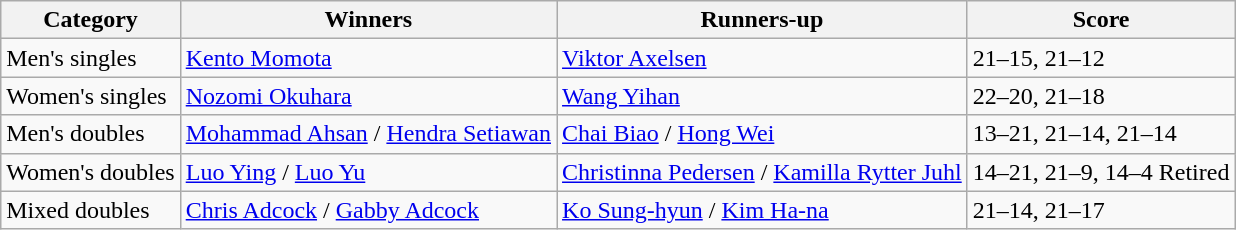<table class=wikitable style="white-space:nowrap;">
<tr>
<th>Category</th>
<th>Winners</th>
<th>Runners-up</th>
<th>Score</th>
</tr>
<tr>
<td>Men's singles</td>
<td> <a href='#'>Kento Momota</a></td>
<td> <a href='#'>Viktor Axelsen</a></td>
<td>21–15, 21–12</td>
</tr>
<tr>
<td>Women's singles</td>
<td> <a href='#'>Nozomi Okuhara</a></td>
<td> <a href='#'>Wang Yihan</a></td>
<td>22–20, 21–18</td>
</tr>
<tr>
<td>Men's doubles</td>
<td> <a href='#'>Mohammad Ahsan</a> / <a href='#'>Hendra Setiawan</a></td>
<td> <a href='#'>Chai Biao</a> / <a href='#'>Hong Wei</a></td>
<td>13–21, 21–14, 21–14</td>
</tr>
<tr>
<td>Women's doubles</td>
<td> <a href='#'>Luo Ying</a> / <a href='#'>Luo Yu</a></td>
<td> <a href='#'>Christinna Pedersen</a> / <a href='#'>Kamilla Rytter Juhl</a></td>
<td>14–21, 21–9, 14–4 Retired</td>
</tr>
<tr>
<td>Mixed doubles</td>
<td> <a href='#'>Chris Adcock</a> / <a href='#'>Gabby Adcock</a></td>
<td> <a href='#'>Ko Sung-hyun</a> / <a href='#'>Kim Ha-na</a></td>
<td>21–14, 21–17</td>
</tr>
</table>
